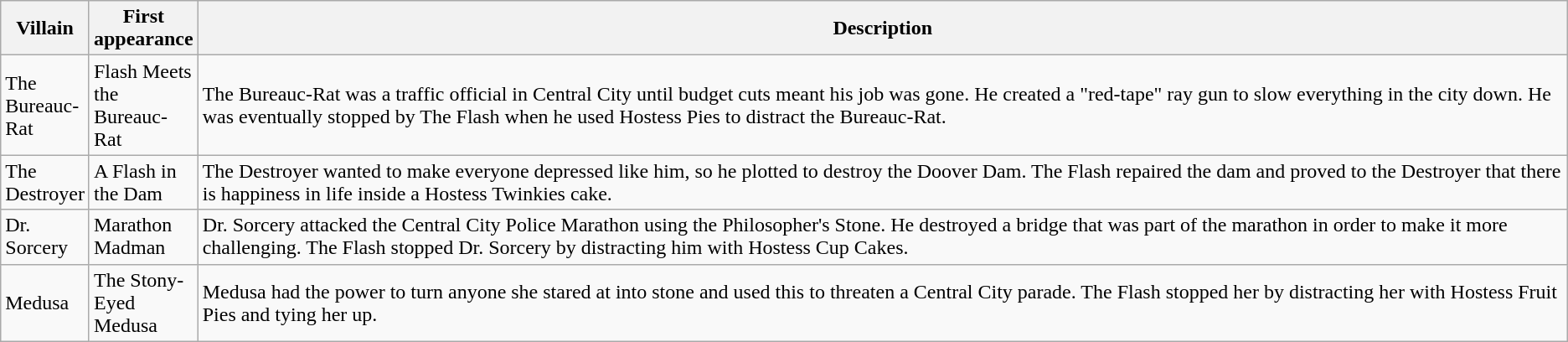<table class="wikitable">
<tr>
<th width="1%">Villain</th>
<th width="1%">First appearance</th>
<th>Description</th>
</tr>
<tr>
<td>The Bureauc-Rat</td>
<td>Flash Meets the Bureauc-Rat</td>
<td>The Bureauc-Rat was a traffic official in Central City until budget cuts meant his job was gone. He created a "red-tape" ray gun to slow everything in the city down. He was eventually stopped by The Flash when he used Hostess Pies to distract the Bureauc-Rat.</td>
</tr>
<tr>
<td>The Destroyer</td>
<td>A Flash in the Dam</td>
<td>The Destroyer wanted to make everyone depressed like him, so he plotted to destroy the Doover Dam. The Flash repaired the dam and proved to the Destroyer that there is happiness in life inside a Hostess Twinkies cake.</td>
</tr>
<tr>
<td>Dr. Sorcery</td>
<td>Marathon Madman</td>
<td>Dr. Sorcery attacked the Central City Police Marathon using the Philosopher's Stone. He destroyed a bridge that was part of the marathon in order to make it more challenging. The Flash stopped Dr. Sorcery by distracting him with Hostess Cup Cakes.</td>
</tr>
<tr>
<td>Medusa</td>
<td>The Stony-Eyed Medusa</td>
<td>Medusa had the power to turn anyone she stared at into stone and used this to threaten a Central City parade. The Flash stopped her by distracting her with Hostess Fruit Pies and tying her up.</td>
</tr>
</table>
